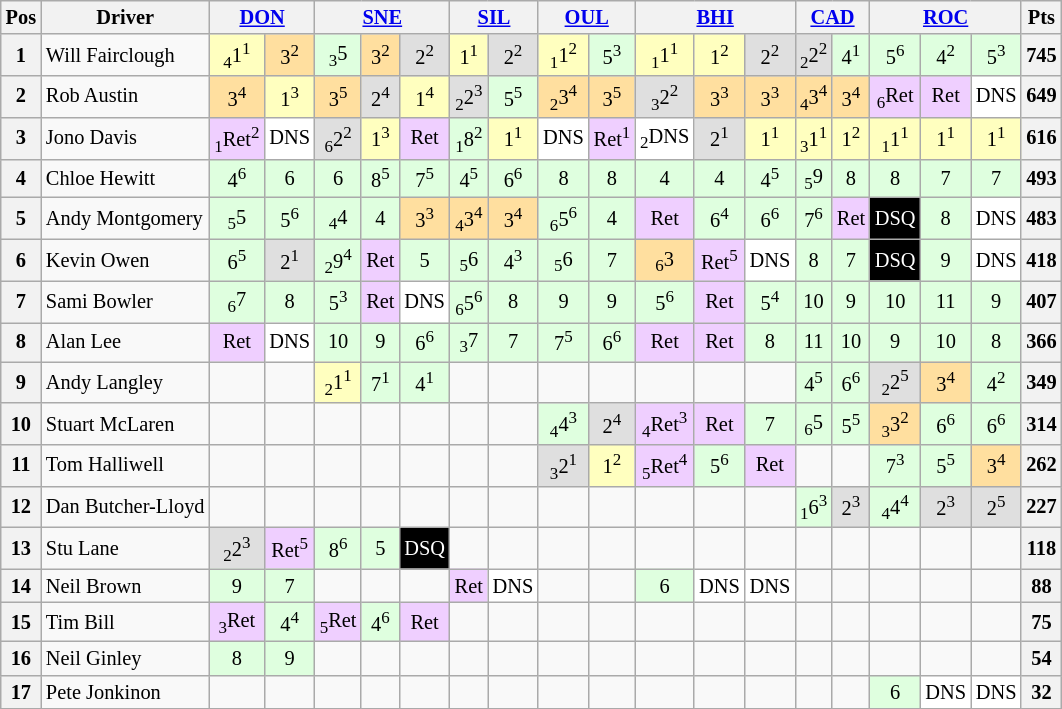<table class="wikitable" style="font-size: 85%; text-align: center;">
<tr valign="top">
<th valign="middle">Pos</th>
<th valign="middle">Driver</th>
<th colspan="2"><a href='#'>DON</a></th>
<th colspan="3"><a href='#'>SNE</a></th>
<th colspan="2"><a href='#'>SIL</a></th>
<th colspan="2"><a href='#'>OUL</a></th>
<th colspan="3"><a href='#'>BHI</a></th>
<th colspan="2"><a href='#'>CAD</a></th>
<th colspan="3"><a href='#'>ROC</a></th>
<th valign=middle>Pts</th>
</tr>
<tr>
<th>1</th>
<td align=left> Will Fairclough</td>
<td style="background:#ffffbf;"><sub>4</sub>1<sup>1</sup></td>
<td style="background:#ffdf9f;">3<sup>2</sup></td>
<td style="background:#dfffdf;"><sub>3</sub>5</td>
<td style="background:#ffdf9f;">3<sup>2</sup></td>
<td style="background:#dfdfdf;">2<sup>2</sup></td>
<td style="background:#ffffbf;">1<sup>1</sup></td>
<td style="background:#dfdfdf;">2<sup>2</sup></td>
<td style="background:#ffffbf;"><sub>1</sub>1<sup>2</sup></td>
<td style="background:#dfffdf;">5<sup>3</sup></td>
<td style="background:#ffffbf;"><sub>1</sub>1<sup>1</sup></td>
<td style="background:#ffffbf;">1<sup>2</sup></td>
<td style="background:#dfdfdf;">2<sup>2</sup></td>
<td style="background:#dfdfdf;"><sub>2</sub>2<sup>2</sup></td>
<td style="background:#dfffdf;">4<sup>1</sup></td>
<td style="background:#dfffdf;">5<sup>6</sup></td>
<td style="background:#dfffdf;">4<sup>2</sup></td>
<td style="background:#dfffdf;">5<sup>3</sup></td>
<th>745</th>
</tr>
<tr>
<th>2</th>
<td align=left> Rob Austin</td>
<td style="background:#ffdf9f;">3<sup>4</sup></td>
<td style="background:#ffffbf;">1<sup>3</sup></td>
<td style="background:#ffdf9f;">3<sup>5</sup></td>
<td style="background:#dfdfdf;">2<sup>4</sup></td>
<td style="background:#ffffbf;">1<sup>4</sup></td>
<td style="background:#dfdfdf;"><sub>2</sub>2<sup>3</sup></td>
<td style="background:#dfffdf;">5<sup>5</sup></td>
<td style="background:#ffdf9f;"><sub>2</sub>3<sup>4</sup></td>
<td style="background:#ffdf9f;">3<sup>5</sup></td>
<td style="background:#dfdfdf;"><sub>3</sub>2<sup>2</sup></td>
<td style="background:#ffdf9f;">3<sup>3</sup></td>
<td style="background:#ffdf9f;">3<sup>3</sup></td>
<td style="background:#ffdf9f;"><sub>4</sub>3<sup>4</sup></td>
<td style="background:#ffdf9f;">3<sup>4</sup></td>
<td style="background:#efcfff;"><sub>6</sub>Ret</td>
<td style="background:#efcfff;">Ret</td>
<td style="background:#ffffff;">DNS</td>
<th>649</th>
</tr>
<tr>
<th>3</th>
<td align=left> Jono Davis</td>
<td style="background:#efcfff;"><sub>1</sub>Ret<sup>2</sup></td>
<td style="background:#ffffff;">DNS</td>
<td style="background:#dfdfdf;"><sub>6</sub>2<sup>2</sup></td>
<td style="background:#ffffbf;">1<sup>3</sup></td>
<td style="background:#efcfff;">Ret</td>
<td style="background:#dfffdf;"><sub>1</sub>8<sup>2</sup></td>
<td style="background:#ffffbf;">1<sup>1</sup></td>
<td style="background:#ffffff;">DNS</td>
<td style="background:#efcfff;">Ret<sup>1</sup></td>
<td style="background:#ffffff;"><sub>2</sub>DNS</td>
<td style="background:#dfdfdf;">2<sup>1</sup></td>
<td style="background:#ffffbf;">1<sup>1</sup></td>
<td style="background:#ffffbf;"><sub>3</sub>1<sup>1</sup></td>
<td style="background:#ffffbf;">1<sup>2</sup></td>
<td style="background:#ffffbf;"><sub>1</sub>1<sup>1</sup></td>
<td style="background:#ffffbf;">1<sup>1</sup></td>
<td style="background:#ffffbf;">1<sup>1</sup></td>
<th>616</th>
</tr>
<tr>
<th>4</th>
<td align=left> Chloe Hewitt</td>
<td style="background:#dfffdf;">4<sup>6</sup></td>
<td style="background:#dfffdf;">6</td>
<td style="background:#dfffdf;">6</td>
<td style="background:#dfffdf;">8<sup>5</sup></td>
<td style="background:#dfffdf;">7<sup>5</sup></td>
<td style="background:#dfffdf;">4<sup>5</sup></td>
<td style="background:#dfffdf;">6<sup>6</sup></td>
<td style="background:#dfffdf;">8</td>
<td style="background:#dfffdf;">8</td>
<td style="background:#dfffdf;">4</td>
<td style="background:#dfffdf;">4</td>
<td style="background:#dfffdf;">4<sup>5</sup></td>
<td style="background:#dfffdf;"><sub>5</sub>9</td>
<td style="background:#dfffdf;">8</td>
<td style="background:#dfffdf;">8</td>
<td style="background:#dfffdf;">7</td>
<td style="background:#dfffdf;">7</td>
<th>493</th>
</tr>
<tr>
<th>5</th>
<td align=left> Andy Montgomery</td>
<td style="background:#dfffdf;"><sub>5</sub>5</td>
<td style="background:#dfffdf;">5<sup>6</sup></td>
<td style="background:#dfffdf;"><sub>4</sub>4</td>
<td style="background:#dfffdf;">4</td>
<td style="background:#ffdf9f;">3<sup>3</sup></td>
<td style="background:#ffdf9f;"><sub>4</sub>3<sup>4</sup></td>
<td style="background:#ffdf9f;">3<sup>4</sup></td>
<td style="background:#dfffdf;"><sub>6</sub>5<sup>6</sup></td>
<td style="background:#dfffdf;">4</td>
<td style="background:#efcfff;">Ret</td>
<td style="background:#dfffdf;">6<sup>4</sup></td>
<td style="background:#dfffdf;">6<sup>6</sup></td>
<td style="background:#dfffdf;">7<sup>6</sup></td>
<td style="background:#efcfff;">Ret</td>
<td style="background-color:#000000; color:white">DSQ</td>
<td style="background:#dfffdf;">8</td>
<td style="background:#ffffff;">DNS</td>
<th>483</th>
</tr>
<tr>
<th>6</th>
<td align=left> Kevin Owen</td>
<td style="background:#dfffdf;">6<sup>5</sup></td>
<td style="background:#dfdfdf;">2<sup>1</sup></td>
<td style="background:#dfffdf;"><sub>2</sub>9<sup>4</sup></td>
<td style="background:#efcfff;">Ret</td>
<td style="background:#dfffdf;">5</td>
<td style="background:#dfffdf;"><sub>5</sub>6</td>
<td style="background:#dfffdf;">4<sup>3</sup></td>
<td style="background:#dfffdf;"><sub>5</sub>6</td>
<td style="background:#dfffdf;">7</td>
<td style="background:#ffdf9f;"><sub>6</sub>3</td>
<td style="background:#efcfff;">Ret<sup>5</sup></td>
<td style="background:#ffffff;">DNS</td>
<td style="background:#dfffdf;">8</td>
<td style="background:#dfffdf;">7</td>
<td style="background-color:#000000; color:white">DSQ</td>
<td style="background:#dfffdf;">9</td>
<td style="background:#ffffff;">DNS</td>
<th>418</th>
</tr>
<tr>
<th>7</th>
<td align=left> Sami Bowler</td>
<td style="background:#dfffdf;"><sub>6</sub>7</td>
<td style="background:#dfffdf;">8</td>
<td style="background:#dfffdf;">5<sup>3</sup></td>
<td style="background:#efcfff;">Ret</td>
<td style="background:#ffffff;">DNS</td>
<td style="background:#dfffdf;"><sub>6</sub>5<sup>6</sup></td>
<td style="background:#dfffdf;">8</td>
<td style="background:#dfffdf;">9</td>
<td style="background:#dfffdf;">9</td>
<td style="background:#dfffdf;">5<sup>6</sup></td>
<td style="background:#efcfff;">Ret</td>
<td style="background:#dfffdf;">5<sup>4</sup></td>
<td style="background:#dfffdf;">10</td>
<td style="background:#dfffdf;">9</td>
<td style="background:#dfffdf;">10</td>
<td style="background:#dfffdf;">11</td>
<td style="background:#dfffdf;">9</td>
<th>407</th>
</tr>
<tr>
<th>8</th>
<td align=left> Alan Lee</td>
<td style="background:#efcfff;">Ret</td>
<td style="background:#ffffff;">DNS</td>
<td style="background:#dfffdf;">10</td>
<td style="background:#dfffdf;">9</td>
<td style="background:#dfffdf;">6<sup>6</sup></td>
<td style="background:#dfffdf;"><sub>3</sub>7</td>
<td style="background:#dfffdf;">7</td>
<td style="background:#dfffdf;">7<sup>5</sup></td>
<td style="background:#dfffdf;">6<sup>6</sup></td>
<td style="background:#efcfff;">Ret</td>
<td style="background:#efcfff;">Ret</td>
<td style="background:#dfffdf;">8</td>
<td style="background:#dfffdf;">11</td>
<td style="background:#dfffdf;">10</td>
<td style="background:#dfffdf;">9</td>
<td style="background:#dfffdf;">10</td>
<td style="background:#dfffdf;">8</td>
<th>366</th>
</tr>
<tr>
<th>9</th>
<td align=left> Andy Langley</td>
<td></td>
<td></td>
<td style="background:#ffffbf;"><sub>2</sub>1<sup>1</sup></td>
<td style="background:#dfffdf;">7<sup>1</sup></td>
<td style="background:#dfffdf;">4<sup>1</sup></td>
<td></td>
<td></td>
<td></td>
<td></td>
<td></td>
<td></td>
<td></td>
<td style="background:#dfffdf;">4<sup>5</sup></td>
<td style="background:#dfffdf;">6<sup>6</sup></td>
<td style="background:#dfdfdf;"><sub>2</sub>2<sup>5</sup></td>
<td style="background:#ffdf9f;">3<sup>4</sup></td>
<td style="background:#dfffdf;">4<sup>2</sup></td>
<th>349</th>
</tr>
<tr>
<th>10</th>
<td align=left> Stuart McLaren</td>
<td></td>
<td></td>
<td></td>
<td></td>
<td></td>
<td></td>
<td></td>
<td style="background:#dfffdf;"><sub>4</sub>4<sup>3</sup></td>
<td style="background:#dfdfdf;">2<sup>4</sup></td>
<td style="background:#efcfff;"><sub>4</sub>Ret<sup>3</sup></td>
<td style="background:#efcfff;">Ret</td>
<td style="background:#dfffdf;">7</td>
<td style="background:#dfffdf;"><sub>6</sub>5</td>
<td style="background:#dfffdf;">5<sup>5</sup></td>
<td style="background:#ffdf9f;"><sub>3</sub>3<sup>2</sup></td>
<td style="background:#dfffdf;">6<sup>6</sup></td>
<td style="background:#dfffdf;">6<sup>6</sup></td>
<th>314</th>
</tr>
<tr>
<th>11</th>
<td align=left> Tom Halliwell</td>
<td></td>
<td></td>
<td></td>
<td></td>
<td></td>
<td></td>
<td></td>
<td style="background:#dfdfdf;"><sub>3</sub>2<sup>1</sup></td>
<td style="background:#ffffbf;">1<sup>2</sup></td>
<td style="background:#efcfff;"><sub>5</sub>Ret<sup>4</sup></td>
<td style="background:#dfffdf;">5<sup>6</sup></td>
<td style="background:#efcfff;">Ret</td>
<td></td>
<td></td>
<td style="background:#dfffdf;">7<sup>3</sup></td>
<td style="background:#dfffdf;">5<sup>5</sup></td>
<td style="background:#ffdf9f;">3<sup>4</sup></td>
<th>262</th>
</tr>
<tr>
<th>12</th>
<td align=left> Dan Butcher-Lloyd</td>
<td></td>
<td></td>
<td></td>
<td></td>
<td></td>
<td></td>
<td></td>
<td></td>
<td></td>
<td></td>
<td></td>
<td></td>
<td style="background:#dfffdf;"><sub>1</sub>6<sup>3</sup></td>
<td style="background:#dfdfdf;">2<sup>3</sup></td>
<td style="background:#dfffdf;"><sub>4</sub>4<sup>4</sup></td>
<td style="background:#dfdfdf;">2<sup>3</sup></td>
<td style="background:#dfdfdf;">2<sup>5</sup></td>
<th>227</th>
</tr>
<tr>
<th>13</th>
<td align=left> Stu Lane</td>
<td style="background:#dfdfdf;"><sub>2</sub>2<sup>3</sup></td>
<td style="background:#efcfff;">Ret<sup>5</sup></td>
<td style="background:#dfffdf;">8<sup>6</sup></td>
<td style="background:#dfffdf;">5</td>
<td style="background-color:#000000; color:white">DSQ</td>
<td></td>
<td></td>
<td></td>
<td></td>
<td></td>
<td></td>
<td></td>
<td></td>
<td></td>
<td></td>
<td></td>
<td></td>
<th>118</th>
</tr>
<tr>
<th>14</th>
<td align=left> Neil Brown</td>
<td style="background:#dfffdf;">9</td>
<td style="background:#dfffdf;">7</td>
<td></td>
<td></td>
<td></td>
<td style="background:#efcfff;">Ret</td>
<td style="background:#ffffff;">DNS</td>
<td></td>
<td></td>
<td style="background:#dfffdf;">6</td>
<td style="background:#ffffff;">DNS</td>
<td style="background:#ffffff;">DNS</td>
<td></td>
<td></td>
<td></td>
<td></td>
<td></td>
<th>88</th>
</tr>
<tr>
<th>15</th>
<td align=left> Tim Bill</td>
<td style="background:#efcfff;"><sub>3</sub>Ret</td>
<td style="background:#dfffdf;">4<sup>4</sup></td>
<td style="background:#efcfff;"><sub>5</sub>Ret</td>
<td style="background:#dfffdf;">4<sup>6</sup></td>
<td style="background:#efcfff;">Ret</td>
<td></td>
<td></td>
<td></td>
<td></td>
<td></td>
<td></td>
<td></td>
<td></td>
<td></td>
<td></td>
<td></td>
<td></td>
<th>75</th>
</tr>
<tr>
<th>16</th>
<td align=left> Neil Ginley</td>
<td style="background:#dfffdf;">8</td>
<td style="background:#dfffdf;">9</td>
<td></td>
<td></td>
<td></td>
<td></td>
<td></td>
<td></td>
<td></td>
<td></td>
<td></td>
<td></td>
<td></td>
<td></td>
<td></td>
<td></td>
<td></td>
<th>54</th>
</tr>
<tr>
<th>17</th>
<td align=left> Pete Jonkinon</td>
<td></td>
<td></td>
<td></td>
<td></td>
<td></td>
<td></td>
<td></td>
<td></td>
<td></td>
<td></td>
<td></td>
<td></td>
<td></td>
<td></td>
<td style="background:#dfffdf;">6</td>
<td style="background:#ffffff;">DNS</td>
<td style="background:#ffffff;">DNS</td>
<th>32</th>
</tr>
<tr>
</tr>
</table>
